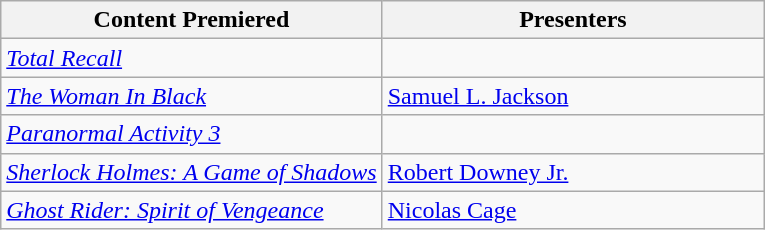<table class="wikitable sortable">
<tr>
<th scope="col" style="width:50%">Content Premiered</th>
<th scope="col" style="width:50%">Presenters</th>
</tr>
<tr>
<td><em><a href='#'>Total Recall</a></em></td>
<td></td>
</tr>
<tr>
<td><em><a href='#'>The Woman In Black</a></em></td>
<td><a href='#'>Samuel L. Jackson</a></td>
</tr>
<tr>
<td><em><a href='#'>Paranormal Activity 3</a></em></td>
<td></td>
</tr>
<tr>
<td><em><a href='#'>Sherlock Holmes: A Game of Shadows</a></em></td>
<td><a href='#'>Robert Downey Jr.</a></td>
</tr>
<tr>
<td><em><a href='#'>Ghost Rider: Spirit of Vengeance</a></em></td>
<td><a href='#'>Nicolas Cage</a></td>
</tr>
</table>
